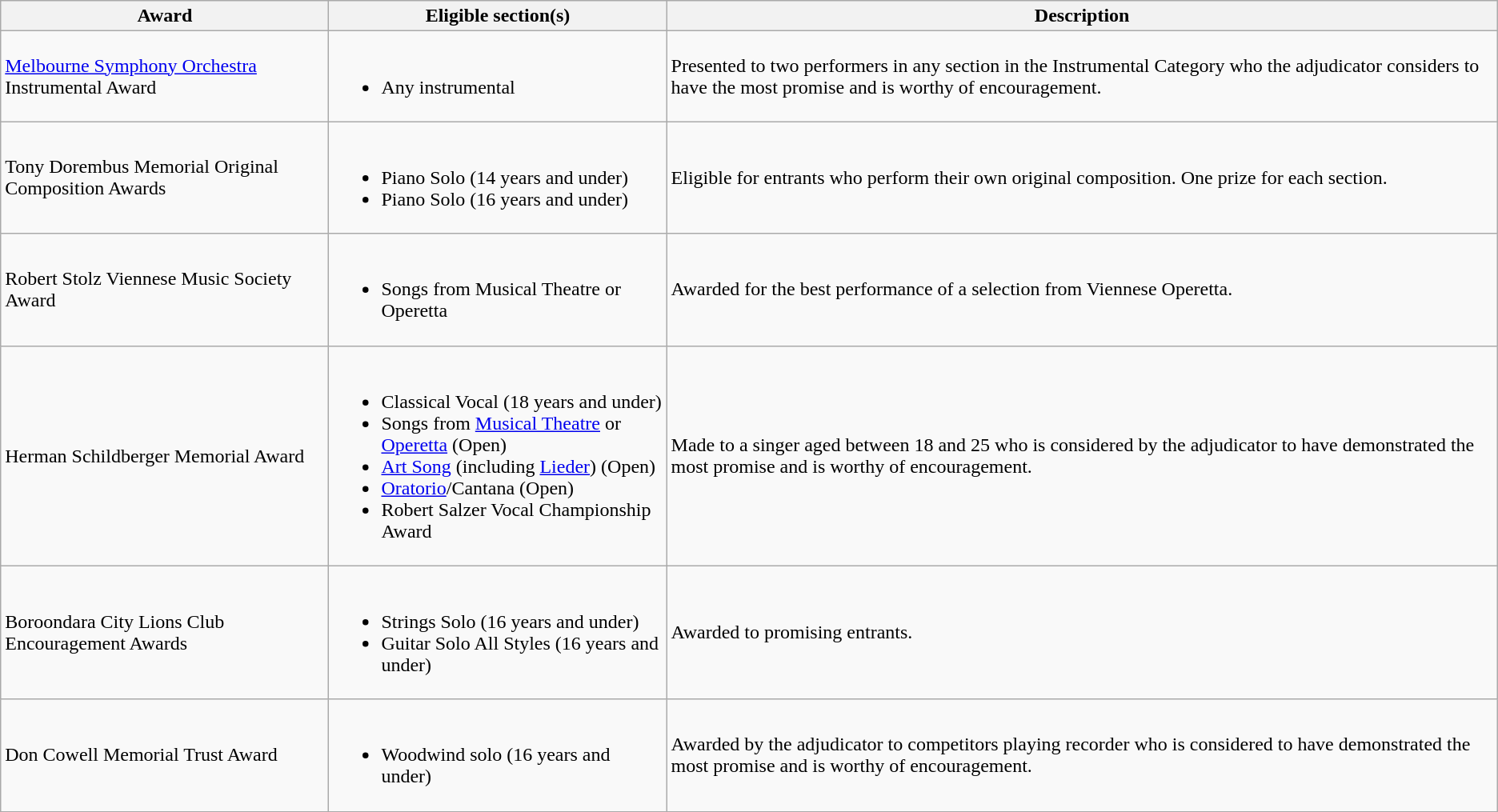<table class="wikitable sortable">
<tr>
<th>Award</th>
<th>Eligible section(s)</th>
<th>Description</th>
</tr>
<tr>
<td><a href='#'>Melbourne Symphony Orchestra</a> Instrumental Award</td>
<td><br><ul><li>Any instrumental</li></ul></td>
<td>Presented to two performers in any section in the Instrumental Category who the adjudicator considers to have the most promise and is worthy of encouragement.</td>
</tr>
<tr>
<td>Tony Dorembus Memorial Original Composition Awards</td>
<td><br><ul><li>Piano Solo (14 years and under)</li><li>Piano Solo (16 years and under)</li></ul></td>
<td>Eligible for entrants who perform their own original composition. One prize for each section.</td>
</tr>
<tr>
<td>Robert Stolz Viennese Music Society Award</td>
<td><br><ul><li>Songs from Musical Theatre or Operetta</li></ul></td>
<td>Awarded for the best performance of a selection from Viennese Operetta.</td>
</tr>
<tr>
<td>Herman Schildberger Memorial Award</td>
<td><br><ul><li>Classical Vocal (18 years and under)</li><li>Songs from <a href='#'>Musical Theatre</a> or <a href='#'>Operetta</a> (Open)</li><li><a href='#'>Art Song</a> (including <a href='#'>Lieder</a>) (Open)</li><li><a href='#'>Oratorio</a>/Cantana (Open)</li><li>Robert Salzer Vocal Championship Award</li></ul></td>
<td>Made to a singer aged between 18 and 25 who is considered by the adjudicator to have demonstrated the most promise and is worthy of encouragement.</td>
</tr>
<tr>
<td>Boroondara City Lions Club Encouragement Awards</td>
<td><br><ul><li>Strings Solo (16 years and under)</li><li>Guitar Solo All Styles (16 years and under)</li></ul></td>
<td>Awarded to promising entrants.</td>
</tr>
<tr>
<td>Don Cowell Memorial Trust Award</td>
<td><br><ul><li>Woodwind solo (16 years and under)</li></ul></td>
<td>Awarded by the adjudicator to competitors playing recorder who is considered to have demonstrated the most promise and is worthy of encouragement.</td>
</tr>
</table>
